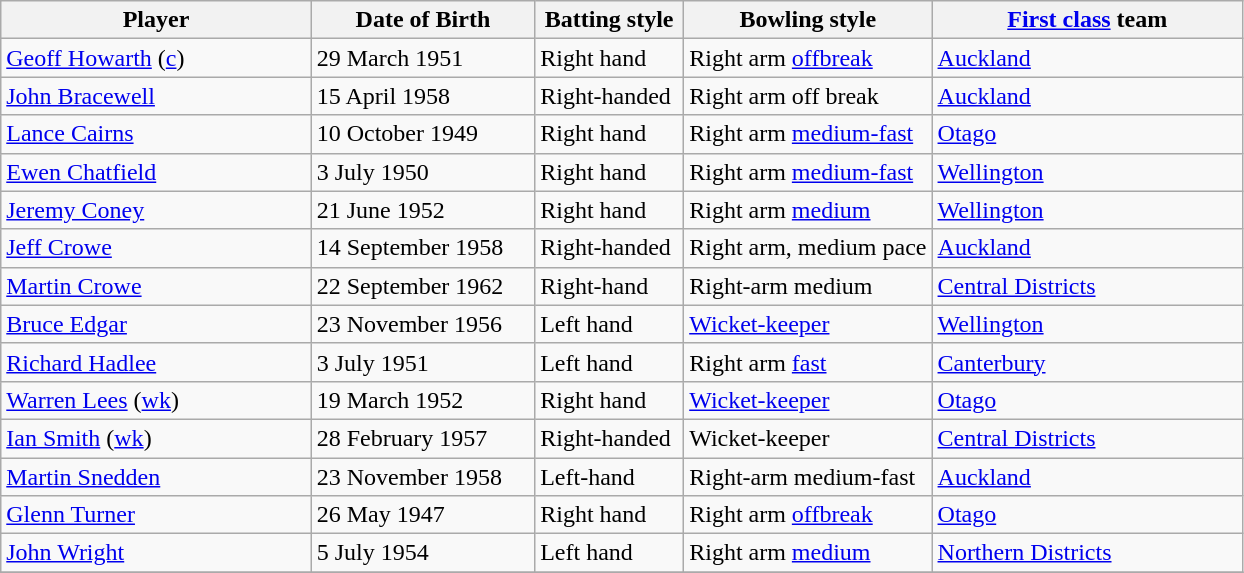<table class="wikitable">
<tr>
<th width="25%">Player</th>
<th width="18%">Date of Birth</th>
<th width="12%">Batting style</th>
<th width="20%">Bowling style</th>
<th width="25%"><a href='#'>First class</a> team</th>
</tr>
<tr>
<td><a href='#'>Geoff Howarth</a> (<a href='#'>c</a>)</td>
<td>29 March 1951</td>
<td>Right hand</td>
<td>Right arm <a href='#'>offbreak</a></td>
<td> <a href='#'>Auckland</a></td>
</tr>
<tr>
<td><a href='#'>John Bracewell</a></td>
<td>15 April 1958</td>
<td>Right-handed</td>
<td>Right arm off break</td>
<td>  <a href='#'>Auckland</a></td>
</tr>
<tr>
<td><a href='#'>Lance Cairns</a></td>
<td>10 October 1949</td>
<td>Right hand</td>
<td>Right arm <a href='#'>medium-fast</a></td>
<td> <a href='#'>Otago</a></td>
</tr>
<tr>
<td><a href='#'>Ewen Chatfield</a></td>
<td>3 July 1950</td>
<td>Right hand</td>
<td>Right arm <a href='#'>medium-fast</a></td>
<td> <a href='#'>Wellington</a></td>
</tr>
<tr>
<td><a href='#'>Jeremy Coney</a></td>
<td>21 June 1952</td>
<td>Right hand</td>
<td>Right arm <a href='#'>medium</a></td>
<td> <a href='#'>Wellington</a></td>
</tr>
<tr>
<td><a href='#'>Jeff Crowe</a></td>
<td>14 September 1958</td>
<td>Right-handed</td>
<td>Right arm, medium pace</td>
<td> <a href='#'>Auckland</a></td>
</tr>
<tr>
<td><a href='#'>Martin Crowe</a></td>
<td>22 September 1962</td>
<td>Right-hand</td>
<td>Right-arm medium</td>
<td> <a href='#'>Central Districts</a></td>
</tr>
<tr>
<td><a href='#'>Bruce Edgar</a></td>
<td>23 November 1956</td>
<td>Left hand</td>
<td><a href='#'>Wicket-keeper</a></td>
<td> <a href='#'>Wellington</a></td>
</tr>
<tr>
<td><a href='#'>Richard Hadlee</a></td>
<td>3 July 1951</td>
<td>Left hand</td>
<td>Right arm <a href='#'>fast</a></td>
<td> <a href='#'>Canterbury</a></td>
</tr>
<tr>
<td><a href='#'>Warren Lees</a> (<a href='#'>wk</a>)</td>
<td>19 March 1952</td>
<td>Right hand</td>
<td><a href='#'>Wicket-keeper</a></td>
<td> <a href='#'>Otago</a></td>
</tr>
<tr>
<td><a href='#'>Ian Smith</a> (<a href='#'>wk</a>)</td>
<td>28 February 1957</td>
<td>Right-handed</td>
<td>Wicket-keeper</td>
<td> <a href='#'>Central Districts</a></td>
</tr>
<tr>
<td><a href='#'>Martin Snedden</a></td>
<td>23 November 1958</td>
<td>Left-hand</td>
<td>Right-arm medium-fast</td>
<td> <a href='#'>Auckland</a></td>
</tr>
<tr>
<td><a href='#'>Glenn Turner</a></td>
<td>26 May 1947</td>
<td>Right hand</td>
<td>Right arm <a href='#'>offbreak</a></td>
<td> <a href='#'>Otago</a></td>
</tr>
<tr>
<td><a href='#'>John Wright</a></td>
<td>5 July 1954</td>
<td>Left hand</td>
<td>Right arm <a href='#'>medium</a></td>
<td> <a href='#'>Northern Districts</a></td>
</tr>
<tr>
</tr>
</table>
